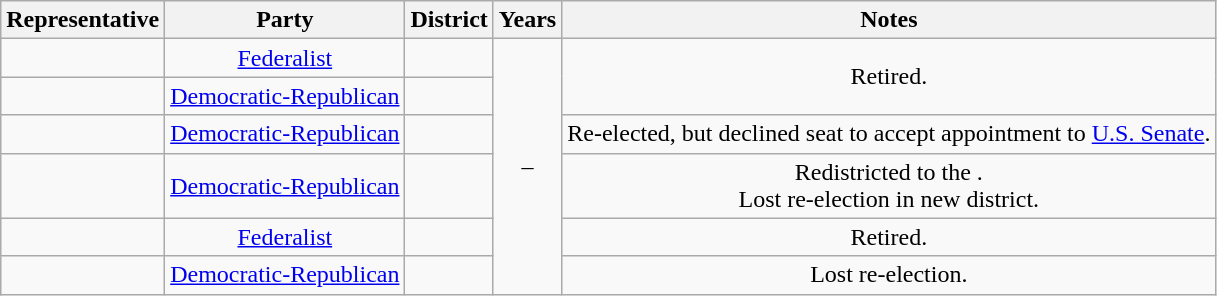<table class="wikitable sortable" style="text-align:center">
<tr valign=bottom>
<th>Representative</th>
<th>Party</th>
<th>District</th>
<th>Years</th>
<th>Notes</th>
</tr>
<tr>
<td align=left></td>
<td><a href='#'>Federalist</a></td>
<td></td>
<td rowspan="6" nowrap=""> –<br></td>
<td rowspan="2">Retired.</td>
</tr>
<tr>
<td align=left></td>
<td><a href='#'>Democratic-Republican</a></td>
<td></td>
</tr>
<tr>
<td align=left></td>
<td><a href='#'>Democratic-Republican</a></td>
<td></td>
<td>Re-elected, but declined seat to accept appointment to <a href='#'>U.S. Senate</a>.</td>
</tr>
<tr>
<td align=left></td>
<td><a href='#'>Democratic-Republican</a></td>
<td></td>
<td>Redistricted to the .<br>Lost re-election in new district.</td>
</tr>
<tr>
<td align=left></td>
<td><a href='#'>Federalist</a></td>
<td></td>
<td>Retired.</td>
</tr>
<tr>
<td align=left></td>
<td><a href='#'>Democratic-Republican</a></td>
<td></td>
<td>Lost re-election.</td>
</tr>
</table>
